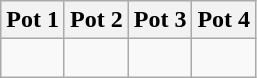<table class="wikitable">
<tr>
<th width="25%">Pot 1</th>
<th width="25%">Pot 2</th>
<th width="25%">Pot 3</th>
<th width="25%">Pot 4</th>
</tr>
<tr>
<td valign="top"><br></td>
<td valign="top"><br></td>
<td valign="top"><br></td>
<td valign="top"><br></td>
</tr>
</table>
